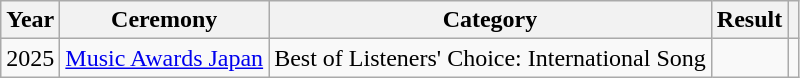<table class="wikitable sortable plainrowheaders">
<tr>
<th scope="col">Year</th>
<th scope="col">Ceremony</th>
<th scope="col">Category</th>
<th scope="col">Result</th>
<th scope="col" class="unsortable"></th>
</tr>
<tr>
<td>2025</td>
<td><a href='#'>Music Awards Japan</a></td>
<td>Best of Listeners' Choice: International Song</td>
<td></td>
<td style="text-align:center"></td>
</tr>
</table>
